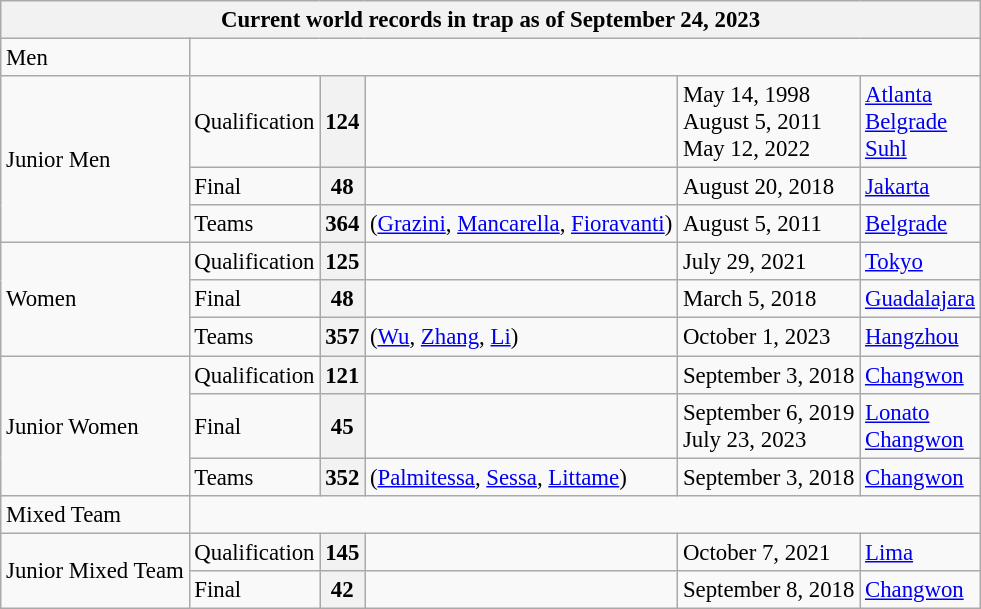<table class="wikitable" style="font-size: 95%">
<tr>
<th colspan=9>Current world records in trap as of September 24, 2023</th>
</tr>
<tr>
<td rowspan=3>Men<br></td>
</tr>
<tr>
</tr>
<tr>
</tr>
<tr>
<td rowspan=3>Junior Men</td>
<td>Qualification</td>
<th>124</th>
<td><br><br></td>
<td>May 14, 1998<br>August 5, 2011<br>May 12, 2022</td>
<td><a href='#'>Atlanta</a> <br><a href='#'>Belgrade</a> <br><a href='#'>Suhl</a> </td>
</tr>
<tr>
<td>Final</td>
<th>48</th>
<td></td>
<td>August 20, 2018</td>
<td><a href='#'>Jakarta</a> </td>
</tr>
<tr>
<td>Teams</td>
<th>364</th>
<td> (<a href='#'>Grazini</a>, <a href='#'>Mancarella</a>, <a href='#'>Fioravanti</a>)</td>
<td>August 5, 2011</td>
<td><a href='#'>Belgrade</a> </td>
</tr>
<tr>
<td rowspan=3>Women</td>
<td>Qualification</td>
<th>125</th>
<td></td>
<td>July 29, 2021</td>
<td><a href='#'>Tokyo</a> </td>
</tr>
<tr>
<td>Final</td>
<th>48</th>
<td></td>
<td>March 5, 2018</td>
<td><a href='#'>Guadalajara</a> </td>
</tr>
<tr>
<td>Teams</td>
<th>357</th>
<td> (<a href='#'>Wu</a>, <a href='#'>Zhang</a>, <a href='#'>Li</a>)</td>
<td>October 1, 2023</td>
<td><a href='#'>Hangzhou</a> </td>
</tr>
<tr>
<td rowspan=3>Junior Women</td>
<td>Qualification</td>
<th>121</th>
<td></td>
<td>September 3, 2018</td>
<td><a href='#'>Changwon</a> </td>
</tr>
<tr>
<td>Final</td>
<th>45</th>
<td><br></td>
<td>September 6, 2019<br>July 23, 2023</td>
<td><a href='#'>Lonato</a> <br><a href='#'>Changwon</a> </td>
</tr>
<tr>
<td>Teams</td>
<th>352</th>
<td> (<a href='#'>Palmitessa</a>, <a href='#'>Sessa</a>, <a href='#'>Littame</a>)</td>
<td>September 3, 2018</td>
<td><a href='#'>Changwon</a> </td>
</tr>
<tr>
<td rowspan=2>Mixed Team<br></td>
</tr>
<tr>
</tr>
<tr>
<td rowspan=2>Junior Mixed Team</td>
<td>Qualification</td>
<th>145</th>
<td><br></td>
<td>October 7, 2021</td>
<td><a href='#'>Lima</a> </td>
</tr>
<tr>
<td>Final</td>
<th>42</th>
<td><br></td>
<td>September 8, 2018</td>
<td><a href='#'>Changwon</a> </td>
</tr>
</table>
